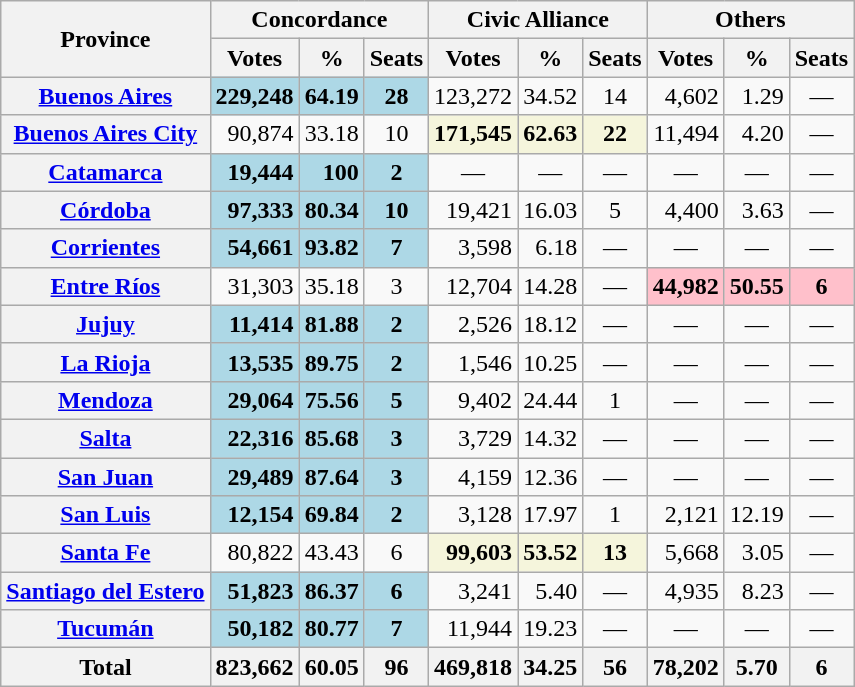<table class="wikitable sortable plainrowheaders" style="text-align:right;">
<tr>
<th rowspan=2>Province</th>
<th colspan=3>Concordance</th>
<th colspan=3>Civic Alliance</th>
<th colspan=3>Others</th>
</tr>
<tr>
<th>Votes</th>
<th>%</th>
<th>Seats</th>
<th>Votes</th>
<th>%</th>
<th>Seats</th>
<th>Votes</th>
<th>%</th>
<th>Seats</th>
</tr>
<tr>
<th scope=row><a href='#'>Buenos Aires</a></th>
<td bgcolor=lightblue><strong>229,248</strong></td>
<td bgcolor=lightblue><strong>64.19</strong></td>
<td bgcolor=lightblue align=center><strong>28</strong></td>
<td>123,272</td>
<td>34.52</td>
<td align=center>14</td>
<td>4,602</td>
<td>1.29</td>
<td align=center>—</td>
</tr>
<tr>
<th scope=row><a href='#'>Buenos Aires City</a></th>
<td>90,874</td>
<td>33.18</td>
<td align=center>10</td>
<td bgcolor=beige><strong>171,545</strong></td>
<td bgcolor=beige><strong>62.63</strong></td>
<td bgcolor=beige align=center><strong>22</strong></td>
<td>11,494</td>
<td>4.20</td>
<td align=center>—</td>
</tr>
<tr>
<th scope=row><a href='#'>Catamarca</a></th>
<td bgcolor=lightblue><strong>19,444</strong></td>
<td bgcolor=lightblue><strong>100</strong></td>
<td bgcolor=lightblue align=center><strong>2</strong></td>
<td align=center>—</td>
<td align=center>—</td>
<td align=center>—</td>
<td align=center>—</td>
<td align=center>—</td>
<td align=center>—</td>
</tr>
<tr>
<th scope=row><a href='#'>Córdoba</a></th>
<td bgcolor=lightblue><strong>97,333</strong></td>
<td bgcolor=lightblue><strong>80.34</strong></td>
<td bgcolor=lightblue align=center><strong>10</strong></td>
<td>19,421</td>
<td>16.03</td>
<td align=center>5</td>
<td>4,400</td>
<td>3.63</td>
<td align=center>—</td>
</tr>
<tr>
<th scope=row><a href='#'>Corrientes</a></th>
<td bgcolor=lightblue><strong>54,661</strong></td>
<td bgcolor=lightblue><strong>93.82</strong></td>
<td bgcolor=lightblue align=center><strong>7</strong></td>
<td>3,598</td>
<td>6.18</td>
<td align=center>—</td>
<td align=center>—</td>
<td align=center>—</td>
<td align=center>—</td>
</tr>
<tr>
<th scope=row><a href='#'>Entre Ríos</a></th>
<td>31,303</td>
<td>35.18</td>
<td align=center>3</td>
<td>12,704</td>
<td>14.28</td>
<td align=center>—</td>
<td bgcolor=pink><strong>44,982</strong></td>
<td bgcolor=pink><strong>50.55</strong></td>
<td bgcolor=pink align=center><strong>6</strong></td>
</tr>
<tr>
<th scope=row><a href='#'>Jujuy</a></th>
<td bgcolor=lightblue><strong>11,414</strong></td>
<td bgcolor=lightblue><strong>81.88</strong></td>
<td bgcolor=lightblue align=center><strong>2</strong></td>
<td>2,526</td>
<td>18.12</td>
<td align=center>—</td>
<td align=center>—</td>
<td align=center>—</td>
<td align=center>—</td>
</tr>
<tr>
<th scope=row><a href='#'>La Rioja</a></th>
<td bgcolor=lightblue><strong>13,535</strong></td>
<td bgcolor=lightblue><strong>89.75</strong></td>
<td bgcolor=lightblue align=center><strong>2</strong></td>
<td>1,546</td>
<td>10.25</td>
<td align=center>—</td>
<td align=center>—</td>
<td align=center>—</td>
<td align=center>—</td>
</tr>
<tr>
<th scope=row><a href='#'>Mendoza</a></th>
<td bgcolor=lightblue><strong>29,064</strong></td>
<td bgcolor=lightblue><strong>75.56</strong></td>
<td bgcolor=lightblue align=center><strong>5</strong></td>
<td>9,402</td>
<td>24.44</td>
<td align=center>1</td>
<td align=center>—</td>
<td align=center>—</td>
<td align=center>—</td>
</tr>
<tr>
<th scope=row><a href='#'>Salta</a></th>
<td bgcolor=lightblue><strong>22,316</strong></td>
<td bgcolor=lightblue><strong>85.68</strong></td>
<td bgcolor=lightblue align=center><strong>3</strong></td>
<td>3,729</td>
<td>14.32</td>
<td align=center>—</td>
<td align=center>—</td>
<td align=center>—</td>
<td align=center>—</td>
</tr>
<tr>
<th scope=row><a href='#'>San Juan</a></th>
<td bgcolor=lightblue><strong>29,489</strong></td>
<td bgcolor=lightblue><strong>87.64</strong></td>
<td bgcolor=lightblue align=center><strong>3</strong></td>
<td>4,159</td>
<td>12.36</td>
<td align=center>—</td>
<td align=center>—</td>
<td align=center>—</td>
<td align=center>—</td>
</tr>
<tr>
<th scope=row><a href='#'>San Luis</a></th>
<td bgcolor=lightblue><strong>12,154</strong></td>
<td bgcolor=lightblue><strong>69.84</strong></td>
<td bgcolor=lightblue align=center><strong>2</strong></td>
<td>3,128</td>
<td>17.97</td>
<td align=center>1</td>
<td>2,121</td>
<td>12.19</td>
<td align=center>—</td>
</tr>
<tr>
<th scope=row><a href='#'>Santa Fe</a></th>
<td>80,822</td>
<td>43.43</td>
<td align=center>6</td>
<td bgcolor=beige><strong>99,603</strong></td>
<td bgcolor=beige><strong>53.52</strong></td>
<td bgcolor=beige align=center><strong>13</strong></td>
<td>5,668</td>
<td>3.05</td>
<td align=center>—</td>
</tr>
<tr>
<th scope=row><a href='#'>Santiago del Estero</a></th>
<td bgcolor=lightblue><strong>51,823</strong></td>
<td bgcolor=lightblue><strong>86.37</strong></td>
<td bgcolor=lightblue align=center><strong>6</strong></td>
<td>3,241</td>
<td>5.40</td>
<td align=center>—</td>
<td>4,935</td>
<td>8.23</td>
<td align=center>—</td>
</tr>
<tr>
<th scope=row><a href='#'>Tucumán</a></th>
<td bgcolor=lightblue><strong>50,182</strong></td>
<td bgcolor=lightblue><strong>80.77</strong></td>
<td bgcolor=lightblue align=center><strong>7</strong></td>
<td>11,944</td>
<td>19.23</td>
<td align=center>—</td>
<td align=center>—</td>
<td align=center>—</td>
<td align=center>—</td>
</tr>
<tr>
<th>Total</th>
<th>823,662</th>
<th>60.05</th>
<th>96</th>
<th>469,818</th>
<th>34.25</th>
<th>56</th>
<th>78,202</th>
<th>5.70</th>
<th>6</th>
</tr>
</table>
